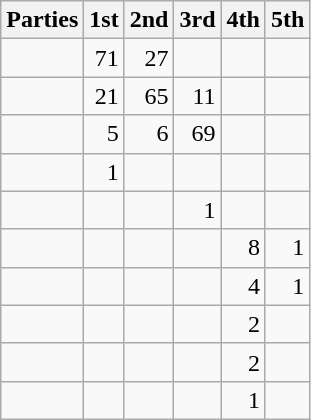<table class="wikitable" style="text-align:right;">
<tr>
<th style="text-align:left;">Parties</th>
<th>1st</th>
<th>2nd</th>
<th>3rd</th>
<th>4th</th>
<th>5th</th>
</tr>
<tr>
<td style="text-align:left;"></td>
<td>71</td>
<td>27</td>
<td></td>
<td></td>
<td></td>
</tr>
<tr>
<td style="text-align:left;"></td>
<td>21</td>
<td>65</td>
<td>11</td>
<td></td>
<td></td>
</tr>
<tr>
<td style="text-align:left;"></td>
<td>5</td>
<td>6</td>
<td>69</td>
<td></td>
<td></td>
</tr>
<tr>
<td style="text-align:left;"></td>
<td>1</td>
<td></td>
<td></td>
<td></td>
<td></td>
</tr>
<tr>
<td style="text-align:left;"></td>
<td></td>
<td></td>
<td>1</td>
<td></td>
<td></td>
</tr>
<tr>
<td style="text-align:left;"></td>
<td></td>
<td></td>
<td></td>
<td>8</td>
<td>1</td>
</tr>
<tr>
<td style="text-align:left;"></td>
<td></td>
<td></td>
<td></td>
<td>4</td>
<td>1</td>
</tr>
<tr>
<td style="text-align:left;"></td>
<td></td>
<td></td>
<td></td>
<td>2</td>
<td></td>
</tr>
<tr>
<td style="text-align:left;"></td>
<td></td>
<td></td>
<td></td>
<td>2</td>
<td></td>
</tr>
<tr>
<td style="text-align:left;"></td>
<td></td>
<td></td>
<td></td>
<td>1</td>
<td></td>
</tr>
</table>
